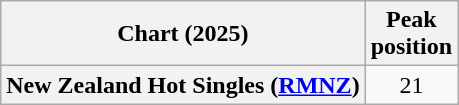<table class="wikitable sortable plainrowheaders" style="text-align:center">
<tr>
<th scope="col">Chart (2025)</th>
<th scope="col">Peak<br>position</th>
</tr>
<tr>
<th scope="row">New Zealand Hot Singles (<a href='#'>RMNZ</a>)</th>
<td>21</td>
</tr>
</table>
